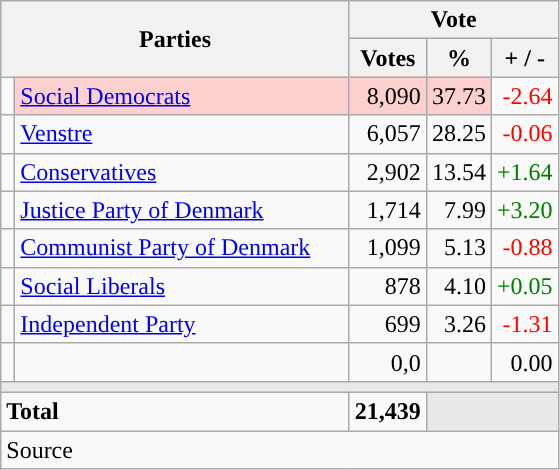<table class="wikitable" style="text-align:right;">
<tr>
<th style="text-align:centre;" rowspan="2" colspan="2" width="225">Parties</th>
<th colspan="3">Vote</th>
</tr>
<tr>
<th width="15">Votes</th>
<th width="15">%</th>
<th width="15">+ / -</th>
</tr>
<tr>
<td width="2" style="color:inherit;background:"></td>
<td bgcolor=#fbd0ce  align="left"><a href='#'>Social Democrats</a></td>
<td bgcolor=#fbd0ce>8,090</td>
<td bgcolor=#fbd0ce>37.73</td>
<td style=color:red;>-2.64</td>
</tr>
<tr>
<td width="2" style="color:inherit;background:"></td>
<td align="left"><a href='#'>Venstre</a></td>
<td>6,057</td>
<td>28.25</td>
<td style=color:red;>-0.06</td>
</tr>
<tr>
<td width="2" style="color:inherit;background:"></td>
<td align="left"><a href='#'>Conservatives</a></td>
<td>2,902</td>
<td>13.54</td>
<td style=color:green;>+1.64</td>
</tr>
<tr>
<td width="2" style="color:inherit;background:"></td>
<td align="left"><a href='#'>Justice Party of Denmark</a></td>
<td>1,714</td>
<td>7.99</td>
<td style=color:green;>+3.20</td>
</tr>
<tr>
<td width="2" style="color:inherit;background:"></td>
<td align="left"><a href='#'>Communist Party of Denmark</a></td>
<td>1,099</td>
<td>5.13</td>
<td style=color:red;>-0.88</td>
</tr>
<tr>
<td width="2" style="color:inherit;background:"></td>
<td align="left"><a href='#'>Social Liberals</a></td>
<td>878</td>
<td>4.10</td>
<td style=color:green;>+0.05</td>
</tr>
<tr>
<td width="2" style="color:inherit;background:"></td>
<td align="left"><a href='#'>Independent Party</a></td>
<td>699</td>
<td>3.26</td>
<td style=color:red;>-1.31</td>
</tr>
<tr>
<td width="2" style="color:inherit;background:"></td>
<td align="left"></td>
<td>0,0</td>
<td></td>
<td>0.00</td>
</tr>
<tr>
<td colspan="7" bgcolor="#E9E9E9"></td>
</tr>
<tr>
<td align="left" colspan="2"><strong>Total</strong></td>
<td><strong>21,439</strong></td>
<td bgcolor="#E9E9E9" colspan="2"></td>
</tr>
<tr>
<td align="left" colspan="6">Source</td>
</tr>
</table>
